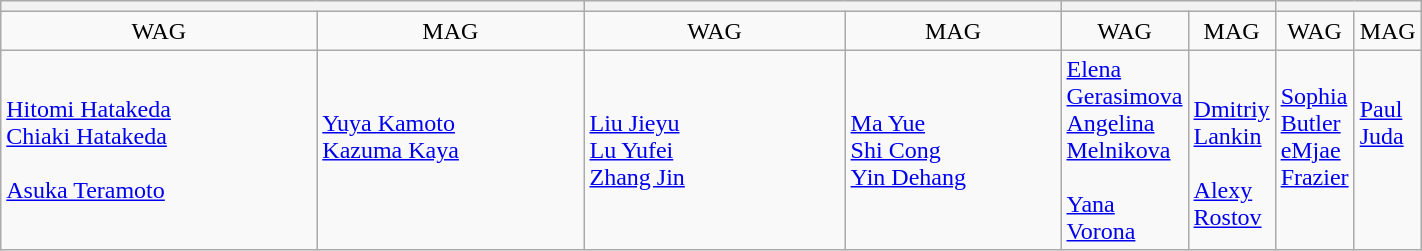<table style="width:75%;" class="wikitable">
<tr>
<th colspan="2" style="text-align:center; width:55%;"></th>
<th colspan="2" style="text-align:center; width:55%;"></th>
<th colspan="2" style="text-align:center; width:55%;"></th>
<th colspan="2" style="text-align:center; width:55%;"></th>
</tr>
<tr align=center>
<td>WAG</td>
<td>MAG</td>
<td>WAG</td>
<td>MAG</td>
<td>WAG</td>
<td>MAG</td>
<td>WAG</td>
<td>MAG</td>
</tr>
<tr>
<td><a href='#'>Hitomi Hatakeda</a><br><a href='#'>Chiaki Hatakeda</a><br><br><a href='#'>Asuka Teramoto</a></td>
<td><a href='#'>Yuya Kamoto</a><br><a href='#'>Kazuma Kaya</a><br><br></td>
<td><a href='#'>Liu Jieyu</a><br><a href='#'>Lu Yufei</a><br><a href='#'>Zhang Jin</a><br></td>
<td><a href='#'>Ma Yue</a><br><a href='#'>Shi Cong</a><br><a href='#'>Yin Dehang</a><br></td>
<td><a href='#'>Elena Gerasimova</a><br><a href='#'>Angelina Melnikova</a><br><br><a href='#'>Yana Vorona</a></td>
<td><br><a href='#'>Dmitriy Lankin</a><br><br><a href='#'>Alexy Rostov</a></td>
<td><a href='#'>Sophia Butler</a><br><a href='#'>eMjae Frazier</a><br><br></td>
<td><a href='#'>Paul Juda</a><br><br><br></td>
</tr>
</table>
